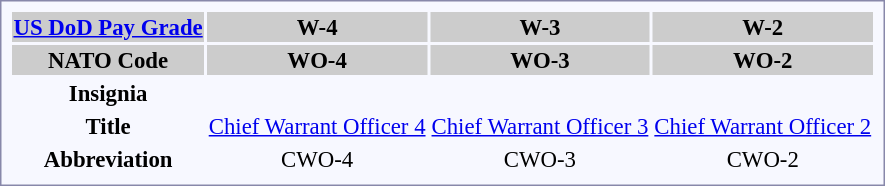<table style="border:1px solid #8888aa; background:#f7f8ff; padding:5px; font-size:95%; margin:0 12px 12px 0;">
<tr style="background:#ccc;">
<th><a href='#'>US DoD Pay Grade</a></th>
<th>W-4</th>
<th>W-3</th>
<th>W-2</th>
</tr>
<tr style="background:#ccc;""text-align:center;">
<th>NATO Code</th>
<th>WO-4</th>
<th>WO-3</th>
<th>WO-2</th>
</tr>
<tr style="text-align:center;">
<td><strong>Insignia</strong></td>
<td></td>
<td></td>
<td></td>
</tr>
<tr style="text-align:center;">
<td><strong>Title</strong></td>
<td><a href='#'>Chief Warrant Officer 4</a></td>
<td><a href='#'>Chief Warrant Officer 3</a></td>
<td><a href='#'>Chief Warrant Officer 2</a></td>
</tr>
<tr style="text-align:center;">
<td><strong>Abbreviation</strong></td>
<td>CWO-4</td>
<td>CWO-3</td>
<td>CWO-2</td>
</tr>
</table>
